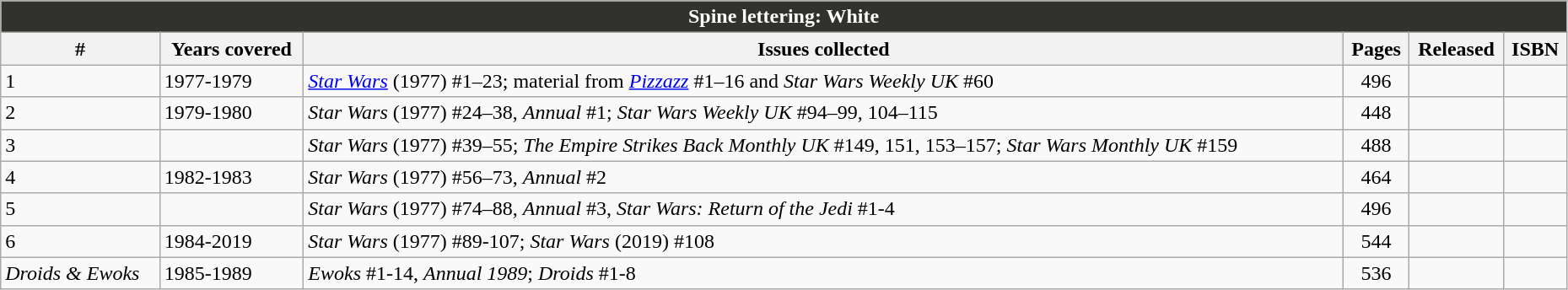<table class="wikitable sortable" width=98%>
<tr>
<th colspan=6 style="background-color: #31312D; color: white;">Spine lettering: White</th>
</tr>
<tr>
<th class="unsortable">#</th>
<th>Years covered</th>
<th class="unsortable">Issues collected</th>
<th class="unsortable">Pages</th>
<th>Released</th>
<th class="unsortable">ISBN</th>
</tr>
<tr>
<td>1</td>
<td>1977-1979</td>
<td><em><a href='#'>Star Wars</a></em> (1977) #1–23; material from <em><a href='#'>Pizzazz</a></em> #1–16 and <em>Star Wars Weekly UK</em> #60</td>
<td style="text-align: center;">496</td>
<td></td>
<td></td>
</tr>
<tr>
<td>2</td>
<td>1979-1980</td>
<td><em>Star Wars</em> (1977) #24–38, <em>Annual</em> #1; <em>Star Wars Weekly UK</em> #94–99, 104–115</td>
<td style="text-align: center;">448</td>
<td></td>
<td></td>
</tr>
<tr>
<td>3</td>
<td></td>
<td><em>Star Wars</em> (1977) #39–55; <em>The Empire Strikes Back Monthly UK</em> #149, 151, 153–157; <em>Star Wars Monthly UK</em> #159</td>
<td style="text-align: center;">488</td>
<td></td>
<td></td>
</tr>
<tr>
<td>4</td>
<td>1982-1983</td>
<td><em>Star Wars</em> (1977) #56–73, <em>Annual</em> #2</td>
<td style="text-align: center;">464</td>
<td></td>
<td></td>
</tr>
<tr>
<td>5</td>
<td></td>
<td><em>Star Wars</em> (1977) #74–88, <em>Annual</em> #3, <em>Star Wars: Return of the Jedi</em> #1-4</td>
<td style="text-align: center;">496</td>
<td></td>
<td></td>
</tr>
<tr>
<td>6</td>
<td>1984-2019</td>
<td><em>Star Wars</em> (1977) #89-107; <em>Star Wars</em> (2019) #108</td>
<td style="text-align: center;">544</td>
<td></td>
<td></td>
</tr>
<tr>
<td><em>Droids & Ewoks</em></td>
<td>1985-1989</td>
<td><em>Ewoks</em> #1-14, <em>Annual 1989</em>; <em>Droids</em> #1-8</td>
<td style="text-align: center;">536</td>
<td></td>
<td></td>
</tr>
</table>
